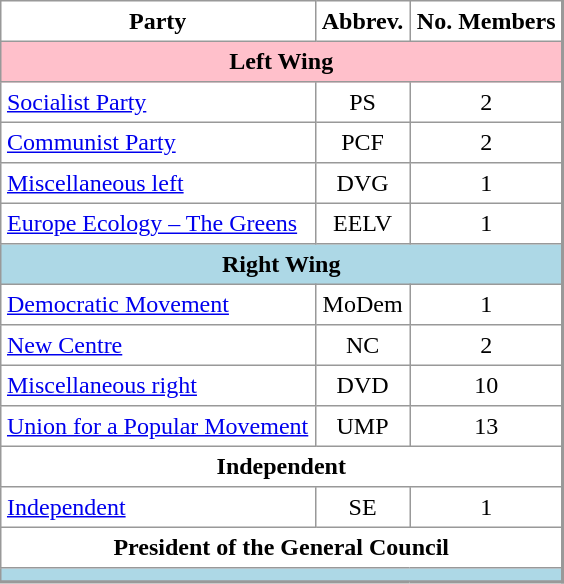<table align="center" rules="all" cellpadding="4" cellspacing="0" style="margin-top: 1em; border: 1px solid #999; border-right: 2px solid #999; border-bottom: 2px solid #999">
<tr>
<th>Party</th>
<th>Abbrev.</th>
<th>No. Members</th>
</tr>
<tr>
<td colspan="3"  align=center bgcolor=pink><strong>Left Wing</strong></td>
</tr>
<tr>
<td><a href='#'>Socialist Party</a></td>
<td align=center>PS</td>
<td align=center>2</td>
</tr>
<tr>
<td><a href='#'>Communist Party</a></td>
<td align=center>PCF</td>
<td align=center>2</td>
</tr>
<tr>
<td><a href='#'>Miscellaneous left</a></td>
<td align=center>DVG</td>
<td align=center>1</td>
</tr>
<tr>
<td><a href='#'>Europe Ecology – The Greens</a></td>
<td align=center>EELV</td>
<td align=center>1</td>
</tr>
<tr>
<td colspan="3"  align=center bgcolor=lightblue><strong>Right Wing</strong></td>
</tr>
<tr>
<td><a href='#'>Democratic Movement</a></td>
<td align=center>MoDem</td>
<td align=center>1</td>
</tr>
<tr>
<td><a href='#'>New Centre</a></td>
<td align=center>NC</td>
<td align=center>2</td>
</tr>
<tr>
<td><a href='#'>Miscellaneous right</a></td>
<td align=center>DVD</td>
<td align=center>10</td>
</tr>
<tr>
<td><a href='#'>Union for a Popular Movement</a></td>
<td align=center>UMP</td>
<td align=center>13</td>
</tr>
<tr>
<td colspan="3"  align=center bgcolor=white><strong>Independent</strong></td>
</tr>
<tr>
<td><a href='#'>Independent</a></td>
<td align=center>SE</td>
<td align=center>1</td>
</tr>
<tr>
<td colspan="3"  align=center bgcolor=white><strong>President of the General Council</strong></td>
</tr>
<tr>
<td colspan="3"  align=center bgcolor=lightblue></td>
</tr>
<tr>
</tr>
</table>
